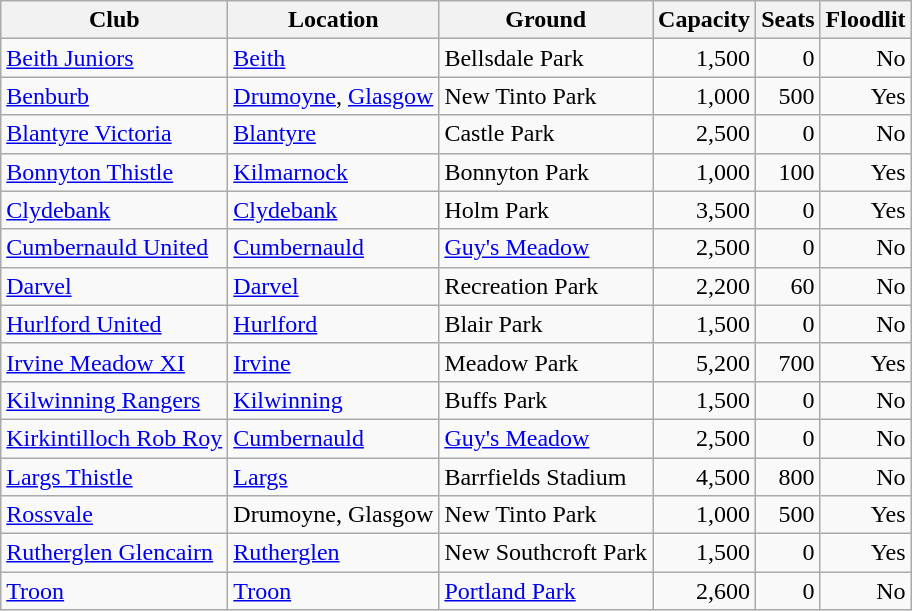<table class="wikitable sortable">
<tr>
<th>Club</th>
<th>Location</th>
<th>Ground</th>
<th data-sort-type="number">Capacity</th>
<th data-sort-type="number">Seats</th>
<th>Floodlit</th>
</tr>
<tr>
<td><a href='#'>Beith Juniors</a></td>
<td><a href='#'>Beith</a></td>
<td>Bellsdale Park</td>
<td align=right>1,500</td>
<td align=right>0</td>
<td align=right>No</td>
</tr>
<tr>
<td><a href='#'>Benburb</a></td>
<td><a href='#'>Drumoyne</a>, <a href='#'>Glasgow</a></td>
<td>New Tinto Park</td>
<td align=right>1,000</td>
<td align=right>500</td>
<td align=right>Yes</td>
</tr>
<tr>
<td><a href='#'>Blantyre Victoria</a></td>
<td><a href='#'>Blantyre</a></td>
<td>Castle Park</td>
<td align=right>2,500</td>
<td align=right>0</td>
<td align=right>No</td>
</tr>
<tr>
<td><a href='#'>Bonnyton Thistle</a></td>
<td><a href='#'>Kilmarnock</a></td>
<td>Bonnyton Park</td>
<td align=right>1,000</td>
<td align=right>100</td>
<td align=right>Yes</td>
</tr>
<tr>
<td><a href='#'>Clydebank</a></td>
<td><a href='#'>Clydebank</a></td>
<td>Holm Park</td>
<td align=right>3,500</td>
<td align=right>0</td>
<td align=right>Yes</td>
</tr>
<tr>
<td><a href='#'>Cumbernauld United</a></td>
<td><a href='#'>Cumbernauld</a></td>
<td><a href='#'>Guy's Meadow</a></td>
<td align=right>2,500</td>
<td align=right>0</td>
<td align=right>No</td>
</tr>
<tr>
<td><a href='#'>Darvel</a></td>
<td><a href='#'>Darvel</a></td>
<td>Recreation Park</td>
<td align=right>2,200</td>
<td align=right>60</td>
<td align=right>No</td>
</tr>
<tr>
<td><a href='#'>Hurlford United</a></td>
<td><a href='#'>Hurlford</a></td>
<td>Blair Park</td>
<td align=right>1,500</td>
<td align=right>0</td>
<td align=right>No</td>
</tr>
<tr>
<td><a href='#'>Irvine Meadow XI</a></td>
<td><a href='#'>Irvine</a></td>
<td>Meadow Park</td>
<td align=right>5,200</td>
<td align=right>700</td>
<td align=right>Yes</td>
</tr>
<tr>
<td><a href='#'>Kilwinning Rangers</a></td>
<td><a href='#'>Kilwinning</a></td>
<td>Buffs Park</td>
<td align=right>1,500</td>
<td align=right>0</td>
<td align=right>No</td>
</tr>
<tr>
<td><a href='#'>Kirkintilloch Rob Roy</a></td>
<td><a href='#'>Cumbernauld</a></td>
<td><a href='#'>Guy's Meadow</a></td>
<td align=right>2,500</td>
<td align=right>0</td>
<td align=right>No</td>
</tr>
<tr>
<td><a href='#'>Largs Thistle</a></td>
<td><a href='#'>Largs</a></td>
<td>Barrfields Stadium</td>
<td align=right>4,500</td>
<td align=right>800</td>
<td align=right>No</td>
</tr>
<tr>
<td><a href='#'>Rossvale</a></td>
<td>Drumoyne, Glasgow</td>
<td>New Tinto Park</td>
<td align=right>1,000</td>
<td align=right>500</td>
<td align=right>Yes</td>
</tr>
<tr>
<td><a href='#'>Rutherglen Glencairn</a></td>
<td><a href='#'>Rutherglen</a></td>
<td>New Southcroft Park</td>
<td align=right>1,500</td>
<td align=right>0</td>
<td align=right>Yes</td>
</tr>
<tr>
<td><a href='#'>Troon</a></td>
<td><a href='#'>Troon</a></td>
<td><a href='#'>Portland Park</a></td>
<td align=right>2,600</td>
<td align=right>0</td>
<td align=right>No</td>
</tr>
</table>
